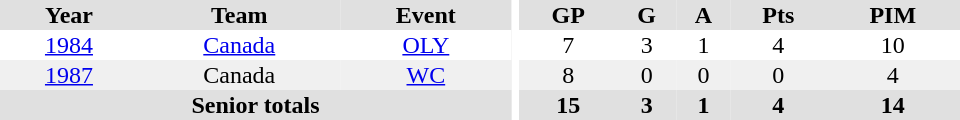<table border="0" cellpadding="1" cellspacing="0" ID="Table3" style="text-align:center; width:40em">
<tr bgcolor="#e0e0e0">
<th>Year</th>
<th>Team</th>
<th>Event</th>
<th rowspan="102" bgcolor="#ffffff"></th>
<th>GP</th>
<th>G</th>
<th>A</th>
<th>Pts</th>
<th>PIM</th>
</tr>
<tr>
<td><a href='#'>1984</a></td>
<td><a href='#'>Canada</a></td>
<td><a href='#'>OLY</a></td>
<td>7</td>
<td>3</td>
<td>1</td>
<td>4</td>
<td>10</td>
</tr>
<tr bgcolor="#f0f0f0">
<td><a href='#'>1987</a></td>
<td>Canada</td>
<td><a href='#'>WC</a></td>
<td>8</td>
<td>0</td>
<td>0</td>
<td>0</td>
<td>4</td>
</tr>
<tr bgcolor="#e0e0e0">
<th colspan="3">Senior totals</th>
<th>15</th>
<th>3</th>
<th>1</th>
<th>4</th>
<th>14</th>
</tr>
</table>
